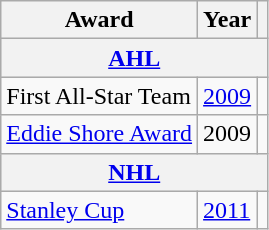<table class="wikitable">
<tr>
<th>Award</th>
<th>Year</th>
<th></th>
</tr>
<tr ALIGN="center" bgcolor="#e0e0e0">
<th colspan="3"><a href='#'>AHL</a></th>
</tr>
<tr>
<td>First All-Star Team</td>
<td><a href='#'>2009</a></td>
<td></td>
</tr>
<tr>
<td><a href='#'>Eddie Shore Award</a></td>
<td>2009</td>
<td></td>
</tr>
<tr ALIGN="center" bgcolor="#e0e0e0">
<th colspan="3"><a href='#'>NHL</a></th>
</tr>
<tr>
<td><a href='#'>Stanley Cup</a></td>
<td><a href='#'>2011</a></td>
<td></td>
</tr>
</table>
